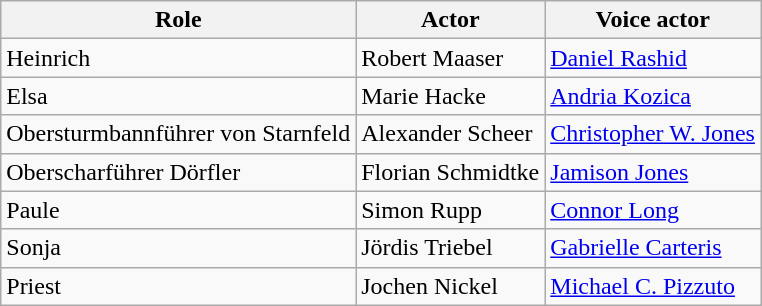<table class="wikitable">
<tr>
<th>Role</th>
<th>Actor</th>
<th>Voice actor</th>
</tr>
<tr>
<td>Heinrich</td>
<td>Robert Maaser</td>
<td><a href='#'>Daniel Rashid</a></td>
</tr>
<tr>
<td>Elsa</td>
<td>Marie Hacke</td>
<td><a href='#'>Andria Kozica</a></td>
</tr>
<tr>
<td>Obersturmbannführer von Starnfeld</td>
<td>Alexander Scheer</td>
<td><a href='#'>Christopher W. Jones</a></td>
</tr>
<tr>
<td>Oberscharführer Dörfler</td>
<td>Florian Schmidtke</td>
<td><a href='#'>Jamison Jones</a></td>
</tr>
<tr>
<td>Paule</td>
<td>Simon Rupp</td>
<td><a href='#'>Connor Long</a></td>
</tr>
<tr>
<td>Sonja</td>
<td>Jördis Triebel</td>
<td><a href='#'>Gabrielle Carteris</a></td>
</tr>
<tr>
<td>Priest</td>
<td>Jochen Nickel</td>
<td><a href='#'>Michael C. Pizzuto</a></td>
</tr>
</table>
